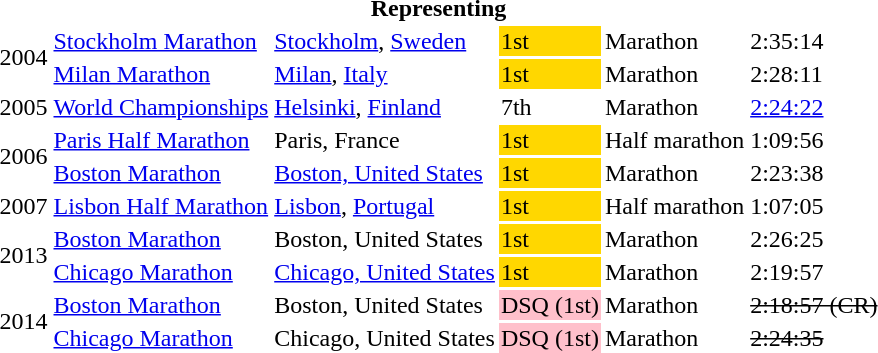<table>
<tr>
<th colspan="6">Representing </th>
</tr>
<tr>
<td rowspan=2>2004</td>
<td><a href='#'>Stockholm Marathon</a></td>
<td><a href='#'>Stockholm</a>, <a href='#'>Sweden</a></td>
<td bgcolor=gold>1st</td>
<td>Marathon</td>
<td>2:35:14</td>
</tr>
<tr>
<td><a href='#'>Milan Marathon</a></td>
<td><a href='#'>Milan</a>, <a href='#'>Italy</a></td>
<td bgcolor=gold>1st</td>
<td>Marathon</td>
<td>2:28:11</td>
</tr>
<tr>
<td>2005</td>
<td><a href='#'>World Championships</a></td>
<td><a href='#'>Helsinki</a>, <a href='#'>Finland</a></td>
<td>7th</td>
<td>Marathon</td>
<td><a href='#'>2:24:22</a></td>
</tr>
<tr>
<td rowspan=2>2006</td>
<td><a href='#'>Paris Half Marathon</a></td>
<td>Paris, France</td>
<td bgcolor=gold>1st</td>
<td>Half marathon</td>
<td>1:09:56</td>
</tr>
<tr>
<td><a href='#'>Boston Marathon</a></td>
<td><a href='#'>Boston, United States</a></td>
<td bgcolor=gold>1st</td>
<td>Marathon</td>
<td>2:23:38</td>
</tr>
<tr>
<td>2007</td>
<td><a href='#'>Lisbon Half Marathon</a></td>
<td><a href='#'>Lisbon</a>, <a href='#'>Portugal</a></td>
<td bgcolor=gold>1st</td>
<td>Half marathon</td>
<td>1:07:05</td>
</tr>
<tr>
<td rowspan=2>2013</td>
<td><a href='#'>Boston Marathon</a></td>
<td>Boston, United States</td>
<td bgcolor=gold>1st</td>
<td>Marathon</td>
<td>2:26:25</td>
</tr>
<tr>
<td><a href='#'>Chicago Marathon</a></td>
<td><a href='#'>Chicago, United States</a></td>
<td bgcolor=gold>1st</td>
<td>Marathon</td>
<td>2:19:57</td>
</tr>
<tr>
<td rowspan=2>2014</td>
<td><a href='#'>Boston Marathon</a></td>
<td>Boston, United States</td>
<td bgcolor=pink>DSQ (1st)</td>
<td>Marathon</td>
<td><s>2:18:57 (CR)</s></td>
</tr>
<tr>
<td><a href='#'>Chicago Marathon</a></td>
<td>Chicago, United States</td>
<td bgcolor=pink>DSQ (1st)</td>
<td>Marathon</td>
<td><s>2:24:35</s></td>
</tr>
<tr>
</tr>
</table>
